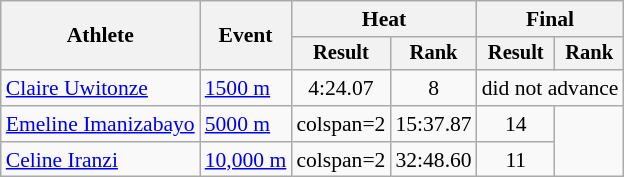<table class="wikitable" style="font-size:90%; text-align:center">
<tr>
<th rowspan=2>Athlete</th>
<th rowspan=2>Event</th>
<th colspan=2>Heat</th>
<th colspan=2>Final</th>
</tr>
<tr style="font-size:95%">
<th>Result</th>
<th>Rank</th>
<th>Result</th>
<th>Rank</th>
</tr>
<tr>
<td align=left><a href='#'>Claire Uwitonze</a></td>
<td align=left rowspan=1><a href='#'>1500 m</a></td>
<td>4:24.07</td>
<td>8</td>
<td colspan=2>did not advance</td>
</tr>
<tr>
<td align=left><a href='#'>Emeline Imanizabayo</a></td>
<td align=left rowspan=1><a href='#'>5000 m</a></td>
<td>colspan=2 </td>
<td>15:37.87</td>
<td>14</td>
</tr>
<tr>
<td align=left><a href='#'>Celine Iranzi</a></td>
<td align=left rowspan=1><a href='#'>10,000 m</a></td>
<td>colspan=2 </td>
<td>32:48.60</td>
<td>11</td>
</tr>
</table>
